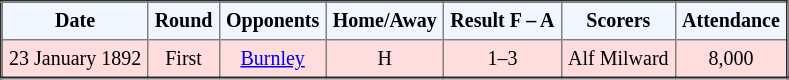<table border="2" cellpadding="4" style="border-collapse:collapse; text-align:center; font-size:smaller;">
<tr style="background:#f0f6ff;">
<th><strong>Date</strong></th>
<th><strong>Round</strong></th>
<th><strong>Opponents</strong></th>
<th><strong>Home/Away</strong></th>
<th><strong>Result F – A</strong></th>
<th><strong>Scorers</strong></th>
<th><strong>Attendance</strong></th>
</tr>
<tr bgcolor="#ffdddd">
<td>23 January 1892</td>
<td>First</td>
<td><a href='#'>Burnley</a></td>
<td>H</td>
<td>1–3</td>
<td>Alf Milward</td>
<td>8,000</td>
</tr>
</table>
